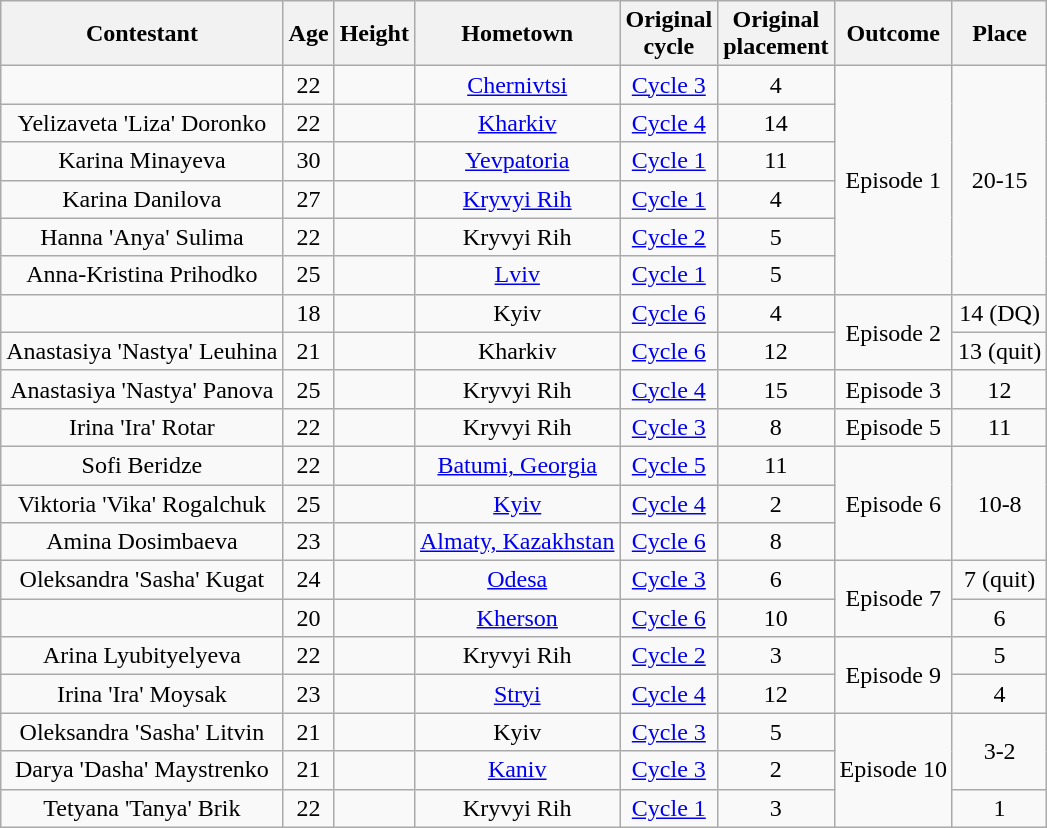<table class="wikitable sortable" style="text-align:center;">
<tr>
<th>Contestant</th>
<th>Age</th>
<th>Height</th>
<th>Hometown</th>
<th>Original<br>cycle</th>
<th>Original<br>placement</th>
<th>Outcome</th>
<th>Place</th>
</tr>
<tr>
<td></td>
<td>22</td>
<td></td>
<td><a href='#'>Chernivtsi</a></td>
<td><a href='#'>Cycle 3</a></td>
<td>4</td>
<td rowspan=6>Episode 1</td>
<td rowspan=6>20-15</td>
</tr>
<tr>
<td>Yelizaveta 'Liza' Doronko</td>
<td>22</td>
<td></td>
<td><a href='#'>Kharkiv</a></td>
<td><a href='#'>Cycle 4</a></td>
<td>14</td>
</tr>
<tr>
<td>Karina Minayeva</td>
<td>30</td>
<td></td>
<td><a href='#'>Yevpatoria</a></td>
<td><a href='#'>Cycle 1</a></td>
<td>11</td>
</tr>
<tr>
<td>Karina Danilova</td>
<td>27</td>
<td></td>
<td><a href='#'>Kryvyi Rih</a></td>
<td><a href='#'>Cycle 1</a></td>
<td>4</td>
</tr>
<tr>
<td>Hanna 'Anya' Sulima</td>
<td>22</td>
<td></td>
<td>Kryvyi Rih</td>
<td><a href='#'>Cycle 2</a></td>
<td>5</td>
</tr>
<tr>
<td>Anna-Kristina Prihodko</td>
<td>25</td>
<td></td>
<td><a href='#'>Lviv</a></td>
<td><a href='#'>Cycle 1</a></td>
<td>5</td>
</tr>
<tr>
<td></td>
<td>18</td>
<td></td>
<td>Kyiv</td>
<td><a href='#'>Cycle 6</a></td>
<td>4</td>
<td rowspan=2>Episode 2</td>
<td>14 (DQ)</td>
</tr>
<tr>
<td>Anastasiya 'Nastya' Leuhina</td>
<td>21</td>
<td></td>
<td>Kharkiv</td>
<td><a href='#'>Cycle 6</a></td>
<td>12</td>
<td>13 (quit)</td>
</tr>
<tr>
<td>Anastasiya 'Nastya' Panova</td>
<td>25</td>
<td></td>
<td>Kryvyi Rih</td>
<td><a href='#'>Cycle 4</a></td>
<td>15</td>
<td>Episode 3</td>
<td>12</td>
</tr>
<tr>
<td>Irina 'Ira' Rotar</td>
<td>22</td>
<td></td>
<td>Kryvyi Rih</td>
<td><a href='#'>Cycle 3</a></td>
<td>8</td>
<td>Episode 5</td>
<td>11</td>
</tr>
<tr>
<td>Sofi Beridze</td>
<td>22</td>
<td></td>
<td><a href='#'>Batumi, Georgia</a></td>
<td><a href='#'>Cycle 5</a></td>
<td>11</td>
<td rowspan="3">Episode 6</td>
<td rowspan="3">10-8</td>
</tr>
<tr>
<td>Viktoria 'Vika' Rogalchuk</td>
<td>25</td>
<td></td>
<td><a href='#'>Kyiv</a></td>
<td><a href='#'>Cycle 4</a></td>
<td>2</td>
</tr>
<tr>
<td>Amina Dosimbaeva</td>
<td>23</td>
<td></td>
<td><a href='#'>Almaty, Kazakhstan</a></td>
<td><a href='#'>Cycle 6</a></td>
<td>8</td>
</tr>
<tr>
<td>Oleksandra 'Sasha' Kugat</td>
<td>24</td>
<td></td>
<td><a href='#'>Odesa</a></td>
<td><a href='#'>Cycle 3</a></td>
<td>6</td>
<td rowspan="2">Episode 7</td>
<td>7 (quit)</td>
</tr>
<tr>
<td></td>
<td>20</td>
<td></td>
<td><a href='#'>Kherson</a></td>
<td><a href='#'>Cycle 6</a></td>
<td>10</td>
<td>6</td>
</tr>
<tr>
<td>Arina Lyubityelyeva</td>
<td>22</td>
<td></td>
<td>Kryvyi Rih</td>
<td><a href='#'>Cycle 2</a></td>
<td>3</td>
<td rowspan="2">Episode 9</td>
<td>5</td>
</tr>
<tr>
<td>Irina 'Ira' Moysak</td>
<td>23</td>
<td></td>
<td><a href='#'>Stryi</a></td>
<td><a href='#'>Cycle 4</a></td>
<td>12</td>
<td>4</td>
</tr>
<tr>
<td>Oleksandra 'Sasha' Litvin</td>
<td>21</td>
<td></td>
<td>Kyiv</td>
<td><a href='#'>Cycle 3</a></td>
<td>5</td>
<td rowspan="3">Episode 10</td>
<td rowspan="2">3-2</td>
</tr>
<tr>
<td>Darya 'Dasha' Maystrenko</td>
<td>21</td>
<td></td>
<td><a href='#'>Kaniv</a></td>
<td><a href='#'>Cycle 3</a></td>
<td>2</td>
</tr>
<tr>
<td>Tetyana 'Tanya' Brik</td>
<td>22</td>
<td></td>
<td>Kryvyi Rih</td>
<td><a href='#'>Cycle 1</a></td>
<td>3</td>
<td>1</td>
</tr>
</table>
